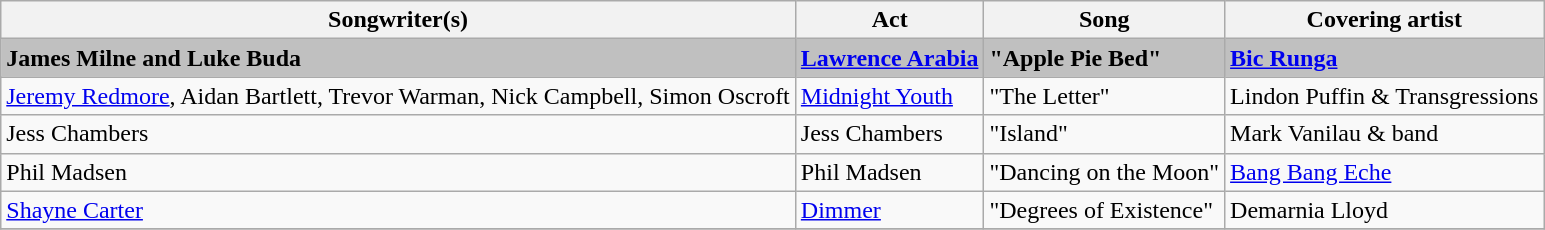<table class="wikitable">
<tr>
<th>Songwriter(s)</th>
<th>Act</th>
<th>Song</th>
<th>Covering artist</th>
</tr>
<tr bgcolor="silver">
<td><strong>James Milne and Luke Buda</strong></td>
<td><strong><a href='#'>Lawrence Arabia</a></strong></td>
<td><strong>"Apple Pie Bed"</strong></td>
<td><strong><a href='#'>Bic Runga</a></strong></td>
</tr>
<tr>
<td><a href='#'>Jeremy Redmore</a>, Aidan Bartlett, Trevor Warman, Nick Campbell, Simon Oscroft</td>
<td><a href='#'>Midnight Youth</a></td>
<td>"The Letter"</td>
<td>Lindon Puffin & Transgressions</td>
</tr>
<tr>
<td>Jess Chambers</td>
<td>Jess Chambers</td>
<td>"Island"</td>
<td>Mark Vanilau & band</td>
</tr>
<tr>
<td>Phil Madsen</td>
<td>Phil Madsen</td>
<td>"Dancing on the Moon"</td>
<td><a href='#'>Bang Bang Eche</a></td>
</tr>
<tr>
<td><a href='#'>Shayne Carter</a></td>
<td><a href='#'>Dimmer</a></td>
<td>"Degrees of Existence"</td>
<td>Demarnia Lloyd</td>
</tr>
<tr>
</tr>
</table>
